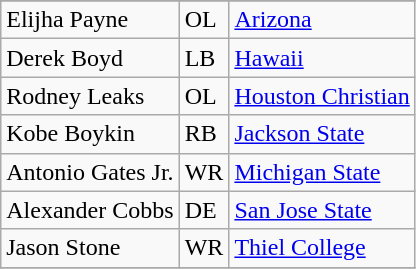<table class="wikitable sortable">
<tr>
</tr>
<tr>
<td>Elijha Payne</td>
<td>OL</td>
<td><a href='#'>Arizona</a></td>
</tr>
<tr>
<td>Derek Boyd</td>
<td>LB</td>
<td><a href='#'>Hawaii</a></td>
</tr>
<tr>
<td>Rodney Leaks</td>
<td>OL</td>
<td><a href='#'>Houston Christian</a></td>
</tr>
<tr>
<td>Kobe Boykin</td>
<td>RB</td>
<td><a href='#'>Jackson State</a></td>
</tr>
<tr>
<td>Antonio Gates Jr.</td>
<td>WR</td>
<td><a href='#'>Michigan State</a></td>
</tr>
<tr>
<td>Alexander Cobbs</td>
<td>DE</td>
<td><a href='#'>San Jose State</a></td>
</tr>
<tr>
<td>Jason Stone</td>
<td>WR</td>
<td><a href='#'>Thiel College</a></td>
</tr>
<tr>
</tr>
</table>
